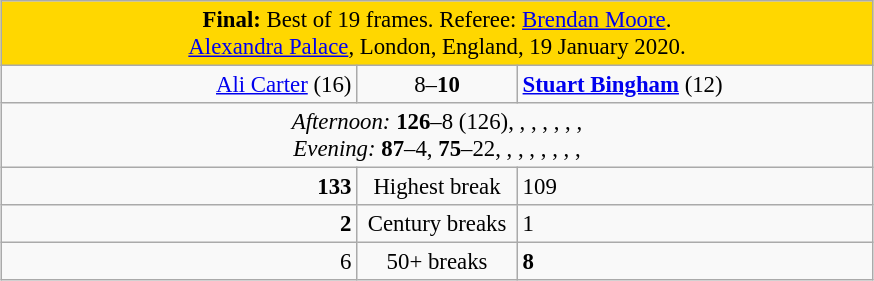<table class="wikitable" style="font-size: 95%; margin: 1em auto 1em auto;">
<tr>
<td colspan="3" align="center" bgcolor="#ffd700"><strong>Final:</strong> Best of 19 frames. Referee: <a href='#'>Brendan Moore</a>.<br><a href='#'>Alexandra Palace</a>, London, England, 19 January 2020.</td>
</tr>
<tr>
<td width="230" align="right"><a href='#'>Ali Carter</a> (16)<br></td>
<td width="100" align="center">8–<strong>10</strong></td>
<td width="230" align="left"><strong><a href='#'>Stuart Bingham</a></strong> (12)<br></td>
</tr>
<tr>
<td colspan="3" align="center" style="font-size: 100%"><em>Afternoon:</em> <strong>126</strong>–8 (126), , , , , , ,  <br><em>Evening:</em> <strong>87</strong>–4, <strong>75</strong>–22, , , , , , , , </td>
</tr>
<tr>
<td align="right"><strong>133</strong></td>
<td align="center">Highest break</td>
<td>109</td>
</tr>
<tr>
<td align="right"><strong>2</strong></td>
<td align="center">Century breaks</td>
<td>1</td>
</tr>
<tr>
<td align="right">6</td>
<td align="center">50+ breaks</td>
<td><strong>8</strong></td>
</tr>
</table>
